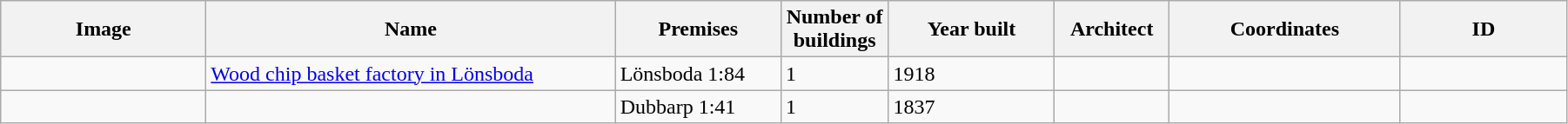<table class="wikitable" width="95%">
<tr>
<th width="150">Image</th>
<th>Name</th>
<th>Premises</th>
<th width="75">Number of<br>buildings</th>
<th width="120">Year built</th>
<th>Architect</th>
<th width="170">Coordinates</th>
<th width="120">ID</th>
</tr>
<tr>
<td></td>
<td><a href='#'>Wood chip basket factory in Lönsboda</a></td>
<td>Lönsboda 1:84</td>
<td>1</td>
<td>1918</td>
<td></td>
<td></td>
<td></td>
</tr>
<tr>
<td></td>
<td></td>
<td>Dubbarp 1:41</td>
<td>1</td>
<td>1837</td>
<td></td>
<td></td>
<td></td>
</tr>
</table>
